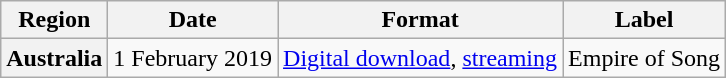<table class="wikitable plainrowheaders">
<tr>
<th scope="col">Region</th>
<th scope="col">Date</th>
<th scope="col">Format</th>
<th scope="col">Label</th>
</tr>
<tr>
<th scope="row">Australia</th>
<td>1 February 2019</td>
<td><a href='#'>Digital download</a>, <a href='#'>streaming</a></td>
<td>Empire of Song</td>
</tr>
</table>
